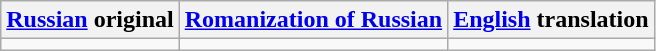<table class="wikitable">
<tr>
<th><a href='#'>Russian</a> original</th>
<th><a href='#'>Romanization of Russian</a></th>
<th><a href='#'>English</a> translation</th>
</tr>
<tr style="vertical-align:top; white-space:nowrap;">
<td></td>
<td></td>
<td></td>
</tr>
</table>
